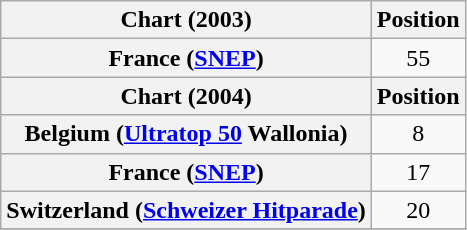<table class="wikitable sortable plainrowheaders">
<tr>
<th>Chart (2003)</th>
<th>Position</th>
</tr>
<tr>
<th scope="row">France (<a href='#'>SNEP</a>)</th>
<td style="text-align:center;">55</td>
</tr>
<tr>
<th>Chart (2004)</th>
<th>Position</th>
</tr>
<tr>
<th scope="row">Belgium (<a href='#'>Ultratop 50</a> Wallonia)</th>
<td style="text-align:center;">8</td>
</tr>
<tr>
<th scope="row">France (<a href='#'>SNEP</a>)</th>
<td style="text-align:center;">17</td>
</tr>
<tr>
<th scope="row">Switzerland (<a href='#'>Schweizer Hitparade</a>)</th>
<td style="text-align:center;">20</td>
</tr>
<tr>
</tr>
</table>
